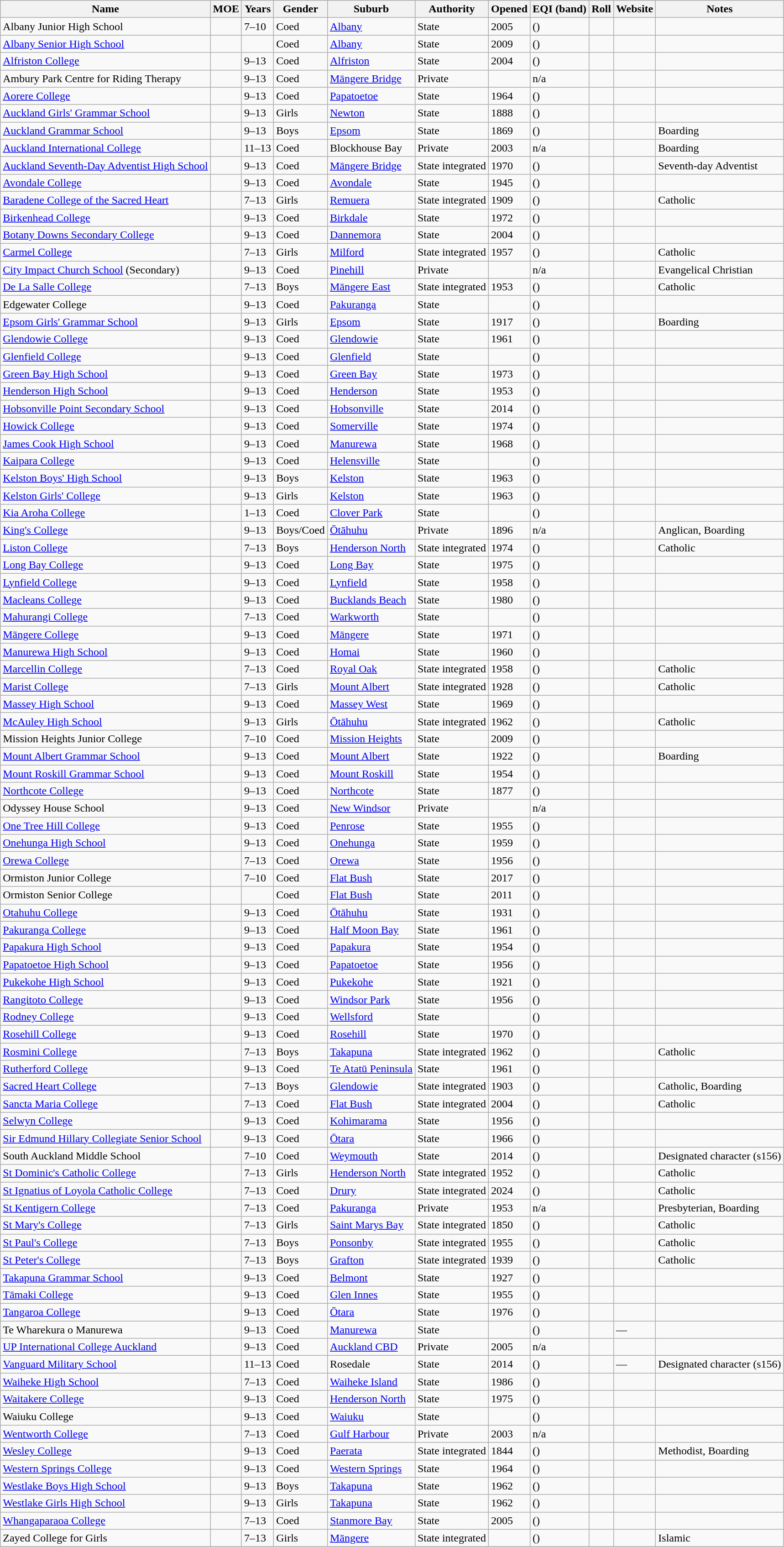<table class="wikitable sortable">
<tr>
<th>Name</th>
<th>MOE</th>
<th>Years</th>
<th>Gender</th>
<th>Suburb</th>
<th>Authority</th>
<th>Opened</th>
<th>EQI (band)</th>
<th>Roll</th>
<th>Website</th>
<th>Notes</th>
</tr>
<tr>
<td>Albany Junior High School</td>
<td></td>
<td>7–10</td>
<td>Coed</td>
<td><a href='#'>Albany</a></td>
<td>State</td>
<td>2005</td>
<td> ()</td>
<td></td>
<td></td>
<td></td>
</tr>
<tr>
<td><a href='#'>Albany Senior High School</a></td>
<td></td>
<td></td>
<td>Coed</td>
<td><a href='#'>Albany</a></td>
<td>State</td>
<td>2009</td>
<td> ()</td>
<td></td>
<td></td>
<td></td>
</tr>
<tr>
<td><a href='#'>Alfriston College</a></td>
<td></td>
<td>9–13</td>
<td>Coed</td>
<td><a href='#'>Alfriston</a></td>
<td>State</td>
<td>2004</td>
<td> ()</td>
<td></td>
<td></td>
<td></td>
</tr>
<tr>
<td>Ambury Park Centre for Riding Therapy</td>
<td></td>
<td>9–13</td>
<td>Coed</td>
<td><a href='#'>Māngere Bridge</a></td>
<td>Private</td>
<td></td>
<td>n/a</td>
<td></td>
<td></td>
<td></td>
</tr>
<tr>
<td><a href='#'>Aorere College</a></td>
<td></td>
<td>9–13</td>
<td>Coed</td>
<td><a href='#'>Papatoetoe</a></td>
<td>State</td>
<td>1964</td>
<td> ()</td>
<td></td>
<td></td>
<td></td>
</tr>
<tr>
<td><a href='#'>Auckland Girls' Grammar School</a></td>
<td></td>
<td>9–13</td>
<td>Girls</td>
<td><a href='#'>Newton</a></td>
<td>State</td>
<td>1888</td>
<td> ()</td>
<td></td>
<td></td>
<td></td>
</tr>
<tr>
<td><a href='#'>Auckland Grammar School</a></td>
<td></td>
<td>9–13</td>
<td>Boys</td>
<td><a href='#'>Epsom</a></td>
<td>State</td>
<td>1869</td>
<td> ()</td>
<td></td>
<td></td>
<td>Boarding</td>
</tr>
<tr>
<td><a href='#'>Auckland International College</a></td>
<td></td>
<td>11–13</td>
<td>Coed</td>
<td>Blockhouse Bay</td>
<td>Private</td>
<td>2003</td>
<td>n/a</td>
<td></td>
<td></td>
<td>Boarding</td>
</tr>
<tr>
<td><a href='#'>Auckland Seventh-Day Adventist High School</a></td>
<td></td>
<td>9–13</td>
<td>Coed</td>
<td><a href='#'>Māngere Bridge</a></td>
<td>State integrated</td>
<td>1970</td>
<td> ()</td>
<td></td>
<td></td>
<td>Seventh-day Adventist</td>
</tr>
<tr>
<td><a href='#'>Avondale College</a></td>
<td></td>
<td>9–13</td>
<td>Coed</td>
<td><a href='#'>Avondale</a></td>
<td>State</td>
<td>1945</td>
<td> ()</td>
<td></td>
<td></td>
<td></td>
</tr>
<tr>
<td><a href='#'>Baradene College of the Sacred Heart</a></td>
<td></td>
<td>7–13</td>
<td>Girls</td>
<td><a href='#'>Remuera</a></td>
<td>State integrated</td>
<td>1909</td>
<td> ()</td>
<td></td>
<td></td>
<td>Catholic</td>
</tr>
<tr>
<td><a href='#'>Birkenhead College</a></td>
<td></td>
<td>9–13</td>
<td>Coed</td>
<td><a href='#'>Birkdale</a></td>
<td>State</td>
<td>1972</td>
<td> ()</td>
<td></td>
<td></td>
<td></td>
</tr>
<tr>
<td><a href='#'>Botany Downs Secondary College</a></td>
<td></td>
<td>9–13</td>
<td>Coed</td>
<td><a href='#'>Dannemora</a></td>
<td>State</td>
<td>2004</td>
<td> ()</td>
<td></td>
<td></td>
<td></td>
</tr>
<tr>
<td><a href='#'>Carmel College</a></td>
<td></td>
<td>7–13</td>
<td>Girls</td>
<td><a href='#'>Milford</a></td>
<td>State integrated</td>
<td>1957</td>
<td> ()</td>
<td></td>
<td></td>
<td>Catholic</td>
</tr>
<tr>
<td><a href='#'>City Impact Church School</a> (Secondary)</td>
<td></td>
<td>9–13</td>
<td>Coed</td>
<td><a href='#'>Pinehill</a></td>
<td>Private</td>
<td></td>
<td>n/a</td>
<td></td>
<td></td>
<td>Evangelical Christian</td>
</tr>
<tr>
<td><a href='#'>De La Salle College</a></td>
<td></td>
<td>7–13</td>
<td>Boys</td>
<td><a href='#'>Māngere East</a></td>
<td>State integrated</td>
<td>1953</td>
<td> ()</td>
<td></td>
<td></td>
<td>Catholic</td>
</tr>
<tr>
<td>Edgewater College</td>
<td></td>
<td>9–13</td>
<td>Coed</td>
<td><a href='#'>Pakuranga</a></td>
<td>State</td>
<td></td>
<td> ()</td>
<td></td>
<td></td>
<td></td>
</tr>
<tr>
<td><a href='#'>Epsom Girls' Grammar School</a></td>
<td></td>
<td>9–13</td>
<td>Girls</td>
<td><a href='#'>Epsom</a></td>
<td>State</td>
<td>1917</td>
<td> ()</td>
<td></td>
<td></td>
<td>Boarding</td>
</tr>
<tr>
<td><a href='#'>Glendowie College</a></td>
<td></td>
<td>9–13</td>
<td>Coed</td>
<td><a href='#'>Glendowie</a></td>
<td>State</td>
<td>1961</td>
<td> ()</td>
<td></td>
<td></td>
<td></td>
</tr>
<tr>
<td><a href='#'>Glenfield College</a></td>
<td></td>
<td>9–13</td>
<td>Coed</td>
<td><a href='#'>Glenfield</a></td>
<td>State</td>
<td></td>
<td> ()</td>
<td></td>
<td></td>
<td></td>
</tr>
<tr>
<td><a href='#'>Green Bay High School</a></td>
<td></td>
<td>9–13</td>
<td>Coed</td>
<td><a href='#'>Green Bay</a></td>
<td>State</td>
<td>1973</td>
<td> ()</td>
<td></td>
<td></td>
<td></td>
</tr>
<tr>
<td><a href='#'>Henderson High School</a></td>
<td></td>
<td>9–13</td>
<td>Coed</td>
<td><a href='#'>Henderson</a></td>
<td>State</td>
<td>1953</td>
<td> ()</td>
<td></td>
<td></td>
<td></td>
</tr>
<tr>
<td><a href='#'>Hobsonville Point Secondary School</a></td>
<td></td>
<td>9–13</td>
<td>Coed</td>
<td><a href='#'>Hobsonville</a></td>
<td>State</td>
<td>2014</td>
<td> ()</td>
<td></td>
<td></td>
<td></td>
</tr>
<tr>
<td><a href='#'>Howick College</a></td>
<td></td>
<td>9–13</td>
<td>Coed</td>
<td><a href='#'>Somerville</a></td>
<td>State</td>
<td>1974</td>
<td> ()</td>
<td></td>
<td></td>
<td></td>
</tr>
<tr>
<td><a href='#'>James Cook High School</a></td>
<td></td>
<td>9–13</td>
<td>Coed</td>
<td><a href='#'>Manurewa</a></td>
<td>State</td>
<td>1968</td>
<td> ()</td>
<td></td>
<td></td>
<td></td>
</tr>
<tr>
<td><a href='#'>Kaipara College</a></td>
<td></td>
<td>9–13</td>
<td>Coed</td>
<td><a href='#'>Helensville</a></td>
<td>State</td>
<td></td>
<td> ()</td>
<td></td>
<td></td>
<td></td>
</tr>
<tr>
<td><a href='#'>Kelston Boys' High School</a></td>
<td></td>
<td>9–13</td>
<td>Boys</td>
<td><a href='#'>Kelston</a></td>
<td>State</td>
<td>1963</td>
<td> ()</td>
<td></td>
<td></td>
<td></td>
</tr>
<tr>
<td><a href='#'>Kelston Girls' College</a></td>
<td></td>
<td>9–13</td>
<td>Girls</td>
<td><a href='#'>Kelston</a></td>
<td>State</td>
<td>1963</td>
<td> ()</td>
<td></td>
<td></td>
<td></td>
</tr>
<tr>
<td><a href='#'>Kia Aroha College</a></td>
<td></td>
<td>1–13</td>
<td>Coed</td>
<td><a href='#'>Clover Park</a></td>
<td>State</td>
<td></td>
<td> ()</td>
<td></td>
<td></td>
<td></td>
</tr>
<tr>
<td><a href='#'>King's College</a></td>
<td></td>
<td>9–13</td>
<td>Boys/Coed</td>
<td><a href='#'>Ōtāhuhu</a></td>
<td>Private</td>
<td>1896</td>
<td>n/a</td>
<td></td>
<td></td>
<td>Anglican, Boarding</td>
</tr>
<tr>
<td><a href='#'>Liston College</a></td>
<td></td>
<td>7–13</td>
<td>Boys</td>
<td><a href='#'>Henderson North</a></td>
<td>State integrated</td>
<td>1974</td>
<td> ()</td>
<td></td>
<td></td>
<td>Catholic</td>
</tr>
<tr>
<td><a href='#'>Long Bay College</a></td>
<td></td>
<td>9–13</td>
<td>Coed</td>
<td><a href='#'>Long Bay</a></td>
<td>State</td>
<td>1975</td>
<td> ()</td>
<td></td>
<td></td>
<td></td>
</tr>
<tr>
<td><a href='#'>Lynfield College</a></td>
<td></td>
<td>9–13</td>
<td>Coed</td>
<td><a href='#'>Lynfield</a></td>
<td>State</td>
<td>1958</td>
<td> ()</td>
<td></td>
<td></td>
<td></td>
</tr>
<tr>
<td><a href='#'>Macleans College</a></td>
<td></td>
<td>9–13</td>
<td>Coed</td>
<td><a href='#'>Bucklands Beach</a></td>
<td>State</td>
<td>1980</td>
<td> ()</td>
<td></td>
<td></td>
<td></td>
</tr>
<tr>
<td><a href='#'>Mahurangi College</a></td>
<td></td>
<td>7–13</td>
<td>Coed</td>
<td><a href='#'>Warkworth</a></td>
<td>State</td>
<td></td>
<td> ()</td>
<td></td>
<td></td>
<td></td>
</tr>
<tr>
<td><a href='#'>Māngere College</a></td>
<td></td>
<td>9–13</td>
<td>Coed</td>
<td><a href='#'>Māngere</a></td>
<td>State</td>
<td>1971</td>
<td> ()</td>
<td></td>
<td></td>
<td></td>
</tr>
<tr>
<td><a href='#'>Manurewa High School</a></td>
<td></td>
<td>9–13</td>
<td>Coed</td>
<td><a href='#'>Homai</a></td>
<td>State</td>
<td>1960</td>
<td> ()</td>
<td></td>
<td></td>
<td></td>
</tr>
<tr>
<td><a href='#'>Marcellin College</a></td>
<td></td>
<td>7–13</td>
<td>Coed</td>
<td><a href='#'>Royal Oak</a></td>
<td>State integrated</td>
<td>1958</td>
<td> ()</td>
<td></td>
<td></td>
<td>Catholic</td>
</tr>
<tr>
<td><a href='#'>Marist College</a></td>
<td></td>
<td>7–13</td>
<td>Girls</td>
<td><a href='#'>Mount Albert</a></td>
<td>State integrated</td>
<td>1928</td>
<td> ()</td>
<td></td>
<td></td>
<td>Catholic</td>
</tr>
<tr>
<td><a href='#'>Massey High School</a></td>
<td></td>
<td>9–13</td>
<td>Coed</td>
<td><a href='#'>Massey West</a></td>
<td>State</td>
<td>1969</td>
<td> ()</td>
<td></td>
<td></td>
<td></td>
</tr>
<tr>
<td><a href='#'>McAuley High School</a></td>
<td></td>
<td>9–13</td>
<td>Girls</td>
<td><a href='#'>Ōtāhuhu</a></td>
<td>State integrated</td>
<td>1962</td>
<td> ()</td>
<td></td>
<td></td>
<td>Catholic</td>
</tr>
<tr>
<td>Mission Heights Junior College</td>
<td></td>
<td>7–10</td>
<td>Coed</td>
<td><a href='#'>Mission Heights</a></td>
<td>State</td>
<td>2009</td>
<td> ()</td>
<td></td>
<td></td>
<td></td>
</tr>
<tr>
<td><a href='#'>Mount Albert Grammar School</a></td>
<td></td>
<td>9–13</td>
<td>Coed</td>
<td><a href='#'>Mount Albert</a></td>
<td>State</td>
<td>1922</td>
<td> ()</td>
<td></td>
<td></td>
<td>Boarding</td>
</tr>
<tr>
<td><a href='#'>Mount Roskill Grammar School</a></td>
<td></td>
<td>9–13</td>
<td>Coed</td>
<td><a href='#'>Mount Roskill</a></td>
<td>State</td>
<td>1954</td>
<td> ()</td>
<td></td>
<td></td>
<td></td>
</tr>
<tr>
<td><a href='#'>Northcote College</a></td>
<td></td>
<td>9–13</td>
<td>Coed</td>
<td><a href='#'>Northcote</a></td>
<td>State</td>
<td>1877</td>
<td> ()</td>
<td></td>
<td></td>
<td></td>
</tr>
<tr>
<td>Odyssey House School</td>
<td></td>
<td>9–13</td>
<td>Coed</td>
<td><a href='#'>New Windsor</a></td>
<td>Private</td>
<td></td>
<td>n/a</td>
<td></td>
<td></td>
<td></td>
</tr>
<tr>
<td><a href='#'>One Tree Hill College</a></td>
<td></td>
<td>9–13</td>
<td>Coed</td>
<td><a href='#'>Penrose</a></td>
<td>State</td>
<td>1955</td>
<td> ()</td>
<td></td>
<td></td>
<td></td>
</tr>
<tr>
<td><a href='#'>Onehunga High School</a></td>
<td></td>
<td>9–13</td>
<td>Coed</td>
<td><a href='#'>Onehunga</a></td>
<td>State</td>
<td>1959</td>
<td> ()</td>
<td></td>
<td></td>
<td></td>
</tr>
<tr>
<td><a href='#'>Orewa College</a></td>
<td></td>
<td>7–13</td>
<td>Coed</td>
<td><a href='#'>Orewa</a></td>
<td>State</td>
<td>1956</td>
<td> ()</td>
<td></td>
<td></td>
<td></td>
</tr>
<tr>
<td>Ormiston Junior College</td>
<td></td>
<td>7–10</td>
<td>Coed</td>
<td><a href='#'>Flat Bush</a></td>
<td>State</td>
<td>2017</td>
<td> ()</td>
<td></td>
<td></td>
<td></td>
</tr>
<tr>
<td>Ormiston Senior College</td>
<td></td>
<td></td>
<td>Coed</td>
<td><a href='#'>Flat Bush</a></td>
<td>State</td>
<td>2011</td>
<td> ()</td>
<td></td>
<td></td>
<td></td>
</tr>
<tr>
<td><a href='#'>Otahuhu College</a></td>
<td></td>
<td>9–13</td>
<td>Coed</td>
<td><a href='#'>Ōtāhuhu</a></td>
<td>State</td>
<td>1931</td>
<td> ()</td>
<td></td>
<td></td>
<td></td>
</tr>
<tr>
<td><a href='#'>Pakuranga College</a></td>
<td></td>
<td>9–13</td>
<td>Coed</td>
<td><a href='#'>Half Moon Bay</a></td>
<td>State</td>
<td>1961</td>
<td> ()</td>
<td></td>
<td></td>
<td></td>
</tr>
<tr>
<td><a href='#'>Papakura High School</a></td>
<td></td>
<td>9–13</td>
<td>Coed</td>
<td><a href='#'>Papakura</a></td>
<td>State</td>
<td>1954</td>
<td> ()</td>
<td></td>
<td></td>
<td></td>
</tr>
<tr>
<td><a href='#'>Papatoetoe High School</a></td>
<td></td>
<td>9–13</td>
<td>Coed</td>
<td><a href='#'>Papatoetoe</a></td>
<td>State</td>
<td>1956</td>
<td> ()</td>
<td></td>
<td></td>
<td></td>
</tr>
<tr>
<td><a href='#'>Pukekohe High School</a></td>
<td></td>
<td>9–13</td>
<td>Coed</td>
<td><a href='#'>Pukekohe</a></td>
<td>State</td>
<td>1921</td>
<td> ()</td>
<td></td>
<td></td>
<td></td>
</tr>
<tr>
<td><a href='#'>Rangitoto College</a></td>
<td></td>
<td>9–13</td>
<td>Coed</td>
<td><a href='#'>Windsor Park</a></td>
<td>State</td>
<td>1956</td>
<td> ()</td>
<td></td>
<td></td>
<td></td>
</tr>
<tr>
<td><a href='#'>Rodney College</a></td>
<td></td>
<td>9–13</td>
<td>Coed</td>
<td><a href='#'>Wellsford</a></td>
<td>State</td>
<td></td>
<td> ()</td>
<td></td>
<td></td>
<td></td>
</tr>
<tr>
<td><a href='#'>Rosehill College</a></td>
<td></td>
<td>9–13</td>
<td>Coed</td>
<td><a href='#'>Rosehill</a></td>
<td>State</td>
<td>1970</td>
<td> ()</td>
<td></td>
<td></td>
<td></td>
</tr>
<tr>
<td><a href='#'>Rosmini College</a></td>
<td></td>
<td>7–13</td>
<td>Boys</td>
<td><a href='#'>Takapuna</a></td>
<td>State integrated</td>
<td>1962</td>
<td> ()</td>
<td></td>
<td></td>
<td>Catholic</td>
</tr>
<tr>
<td><a href='#'>Rutherford College</a></td>
<td></td>
<td>9–13</td>
<td>Coed</td>
<td><a href='#'>Te Atatū Peninsula</a></td>
<td>State</td>
<td>1961</td>
<td> ()</td>
<td></td>
<td></td>
<td></td>
</tr>
<tr>
<td><a href='#'>Sacred Heart College</a></td>
<td></td>
<td>7–13</td>
<td>Boys</td>
<td><a href='#'>Glendowie</a></td>
<td>State integrated</td>
<td>1903</td>
<td> ()</td>
<td></td>
<td></td>
<td>Catholic, Boarding</td>
</tr>
<tr>
<td><a href='#'>Sancta Maria College</a></td>
<td></td>
<td>7–13</td>
<td>Coed</td>
<td><a href='#'>Flat Bush</a></td>
<td>State integrated</td>
<td>2004</td>
<td> ()</td>
<td></td>
<td></td>
<td>Catholic</td>
</tr>
<tr>
<td><a href='#'>Selwyn College</a></td>
<td></td>
<td>9–13</td>
<td>Coed</td>
<td><a href='#'>Kohimarama</a></td>
<td>State</td>
<td>1956</td>
<td> ()</td>
<td></td>
<td></td>
<td></td>
</tr>
<tr>
<td><a href='#'>Sir Edmund Hillary Collegiate Senior School</a></td>
<td></td>
<td>9–13</td>
<td>Coed</td>
<td><a href='#'>Ōtara</a></td>
<td>State</td>
<td>1966</td>
<td> ()</td>
<td></td>
<td></td>
<td></td>
</tr>
<tr>
<td>South Auckland Middle School</td>
<td></td>
<td>7–10</td>
<td>Coed</td>
<td><a href='#'>Weymouth</a></td>
<td>State</td>
<td>2014</td>
<td> ()</td>
<td></td>
<td></td>
<td>Designated character (s156)</td>
</tr>
<tr>
<td><a href='#'>St Dominic's Catholic College</a></td>
<td></td>
<td>7–13</td>
<td>Girls</td>
<td><a href='#'>Henderson North</a></td>
<td>State integrated</td>
<td>1952</td>
<td> ()</td>
<td></td>
<td></td>
<td>Catholic</td>
</tr>
<tr>
<td><a href='#'>St Ignatius of Loyola Catholic College</a></td>
<td></td>
<td>7–13</td>
<td>Coed</td>
<td><a href='#'>Drury</a></td>
<td>State integrated</td>
<td>2024</td>
<td> ()</td>
<td></td>
<td></td>
<td>Catholic</td>
</tr>
<tr>
<td><a href='#'>St Kentigern College</a></td>
<td></td>
<td>7–13</td>
<td>Coed</td>
<td><a href='#'>Pakuranga</a></td>
<td>Private</td>
<td>1953</td>
<td>n/a</td>
<td></td>
<td></td>
<td>Presbyterian, Boarding</td>
</tr>
<tr>
<td><a href='#'>St Mary's College</a></td>
<td></td>
<td>7–13</td>
<td>Girls</td>
<td><a href='#'>Saint Marys Bay</a></td>
<td>State integrated</td>
<td>1850</td>
<td> ()</td>
<td></td>
<td></td>
<td>Catholic</td>
</tr>
<tr>
<td><a href='#'>St Paul's College</a></td>
<td></td>
<td>7–13</td>
<td>Boys</td>
<td><a href='#'>Ponsonby</a></td>
<td>State integrated</td>
<td>1955</td>
<td> ()</td>
<td></td>
<td></td>
<td>Catholic</td>
</tr>
<tr>
<td><a href='#'>St Peter's College</a></td>
<td></td>
<td>7–13</td>
<td>Boys</td>
<td><a href='#'>Grafton</a></td>
<td>State integrated</td>
<td>1939</td>
<td> ()</td>
<td></td>
<td></td>
<td>Catholic</td>
</tr>
<tr>
<td><a href='#'>Takapuna Grammar School</a></td>
<td></td>
<td>9–13</td>
<td>Coed</td>
<td><a href='#'>Belmont</a></td>
<td>State</td>
<td>1927</td>
<td> ()</td>
<td></td>
<td></td>
<td></td>
</tr>
<tr>
<td><a href='#'>Tāmaki College</a></td>
<td></td>
<td>9–13</td>
<td>Coed</td>
<td><a href='#'>Glen Innes</a></td>
<td>State</td>
<td>1955</td>
<td> ()</td>
<td></td>
<td></td>
<td></td>
</tr>
<tr>
<td><a href='#'>Tangaroa College</a></td>
<td></td>
<td>9–13</td>
<td>Coed</td>
<td><a href='#'>Ōtara</a></td>
<td>State</td>
<td>1976</td>
<td> ()</td>
<td></td>
<td></td>
<td></td>
</tr>
<tr>
<td>Te Wharekura o Manurewa</td>
<td></td>
<td>9–13</td>
<td>Coed</td>
<td><a href='#'>Manurewa</a></td>
<td>State</td>
<td></td>
<td> ()</td>
<td></td>
<td>—</td>
<td></td>
</tr>
<tr>
<td><a href='#'>UP International College Auckland</a></td>
<td></td>
<td>9–13</td>
<td>Coed</td>
<td><a href='#'>Auckland CBD</a></td>
<td>Private</td>
<td>2005</td>
<td>n/a</td>
<td></td>
<td></td>
<td></td>
</tr>
<tr>
<td><a href='#'>Vanguard Military School</a></td>
<td></td>
<td>11–13</td>
<td>Coed</td>
<td>Rosedale</td>
<td>State</td>
<td>2014</td>
<td> ()</td>
<td></td>
<td>—</td>
<td>Designated character (s156)</td>
</tr>
<tr>
<td><a href='#'>Waiheke High School</a></td>
<td></td>
<td>7–13</td>
<td>Coed</td>
<td><a href='#'>Waiheke Island</a></td>
<td>State</td>
<td>1986</td>
<td> ()</td>
<td></td>
<td></td>
<td></td>
</tr>
<tr>
<td><a href='#'>Waitakere College</a></td>
<td></td>
<td>9–13</td>
<td>Coed</td>
<td><a href='#'>Henderson North</a></td>
<td>State</td>
<td>1975</td>
<td> ()</td>
<td></td>
<td></td>
<td></td>
</tr>
<tr>
<td>Waiuku College</td>
<td></td>
<td>9–13</td>
<td>Coed</td>
<td><a href='#'>Waiuku</a></td>
<td>State</td>
<td></td>
<td> ()</td>
<td></td>
<td></td>
<td></td>
</tr>
<tr>
<td><a href='#'>Wentworth College</a></td>
<td></td>
<td>7–13</td>
<td>Coed</td>
<td><a href='#'>Gulf Harbour</a></td>
<td>Private</td>
<td>2003</td>
<td>n/a</td>
<td></td>
<td></td>
<td></td>
</tr>
<tr>
<td><a href='#'>Wesley College</a></td>
<td></td>
<td>9–13</td>
<td>Coed</td>
<td><a href='#'>Paerata</a></td>
<td>State integrated</td>
<td>1844</td>
<td> ()</td>
<td></td>
<td></td>
<td>Methodist, Boarding</td>
</tr>
<tr>
<td><a href='#'>Western Springs College</a></td>
<td></td>
<td>9–13</td>
<td>Coed</td>
<td><a href='#'>Western Springs</a></td>
<td>State</td>
<td>1964</td>
<td> ()</td>
<td></td>
<td></td>
<td></td>
</tr>
<tr>
<td><a href='#'>Westlake Boys High School</a></td>
<td></td>
<td>9–13</td>
<td>Boys</td>
<td><a href='#'>Takapuna</a></td>
<td>State</td>
<td>1962</td>
<td> ()</td>
<td></td>
<td></td>
<td></td>
</tr>
<tr>
<td><a href='#'>Westlake Girls High School</a></td>
<td></td>
<td>9–13</td>
<td>Girls</td>
<td><a href='#'>Takapuna</a></td>
<td>State</td>
<td>1962</td>
<td> ()</td>
<td></td>
<td></td>
<td></td>
</tr>
<tr>
<td><a href='#'>Whangaparaoa College</a></td>
<td></td>
<td>7–13</td>
<td>Coed</td>
<td><a href='#'>Stanmore Bay</a></td>
<td>State</td>
<td>2005</td>
<td> ()</td>
<td></td>
<td></td>
<td></td>
</tr>
<tr>
<td>Zayed College for Girls</td>
<td></td>
<td>7–13</td>
<td>Girls</td>
<td><a href='#'>Māngere</a></td>
<td>State integrated</td>
<td></td>
<td> ()</td>
<td></td>
<td></td>
<td>Islamic</td>
</tr>
</table>
